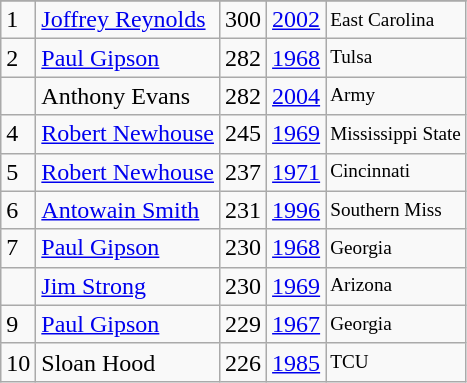<table class="wikitable">
<tr>
</tr>
<tr>
<td>1</td>
<td><a href='#'>Joffrey Reynolds</a></td>
<td>300</td>
<td><a href='#'>2002</a></td>
<td style="font-size:80%;">East Carolina</td>
</tr>
<tr>
<td>2</td>
<td><a href='#'>Paul Gipson</a></td>
<td>282</td>
<td><a href='#'>1968</a></td>
<td style="font-size:80%;">Tulsa</td>
</tr>
<tr>
<td></td>
<td>Anthony Evans</td>
<td>282</td>
<td><a href='#'>2004</a></td>
<td style="font-size:80%;">Army</td>
</tr>
<tr>
<td>4</td>
<td><a href='#'>Robert Newhouse</a></td>
<td>245</td>
<td><a href='#'>1969</a></td>
<td style="font-size:80%;">Mississippi State</td>
</tr>
<tr>
<td>5</td>
<td><a href='#'>Robert Newhouse</a></td>
<td>237</td>
<td><a href='#'>1971</a></td>
<td style="font-size:80%;">Cincinnati</td>
</tr>
<tr>
<td>6</td>
<td><a href='#'>Antowain Smith</a></td>
<td>231</td>
<td><a href='#'>1996</a></td>
<td style="font-size:80%;">Southern Miss</td>
</tr>
<tr>
<td>7</td>
<td><a href='#'>Paul Gipson</a></td>
<td>230</td>
<td><a href='#'>1968</a></td>
<td style="font-size:80%;">Georgia</td>
</tr>
<tr>
<td></td>
<td><a href='#'>Jim Strong</a></td>
<td>230</td>
<td><a href='#'>1969</a></td>
<td style="font-size:80%;">Arizona</td>
</tr>
<tr>
<td>9</td>
<td><a href='#'>Paul Gipson</a></td>
<td>229</td>
<td><a href='#'>1967</a></td>
<td style="font-size:80%;">Georgia</td>
</tr>
<tr>
<td>10</td>
<td>Sloan Hood</td>
<td>226</td>
<td><a href='#'>1985</a></td>
<td style="font-size:80%;">TCU</td>
</tr>
</table>
